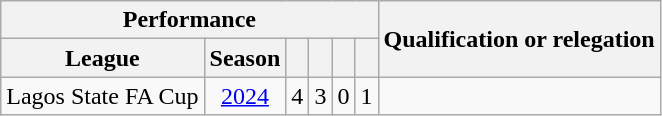<table class="wikitable" style="text-align: center">
<tr>
<th colspan="6">Performance</th>
<th rowspan="2">Qualification or relegation</th>
</tr>
<tr>
<th>League</th>
<th>Season</th>
<th></th>
<th></th>
<th></th>
<th></th>
</tr>
<tr>
<td>Lagos State FA Cup</td>
<td><a href='#'>2024</a></td>
<td>4</td>
<td>3</td>
<td>0</td>
<td>1</td>
<td></td>
</tr>
</table>
